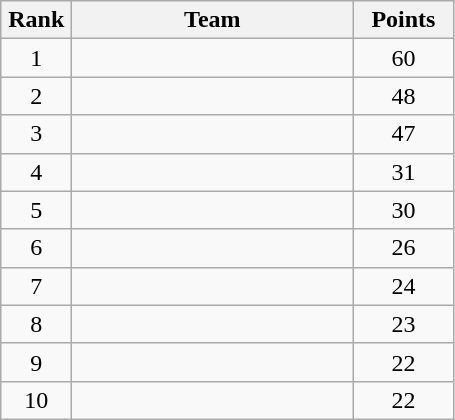<table class="wikitable" style="text-align:center;">
<tr>
<th width=40>Rank</th>
<th width=180>Team</th>
<th width=60>Points</th>
</tr>
<tr>
<td>1</td>
<td align=left></td>
<td>60</td>
</tr>
<tr>
<td>2</td>
<td align=left></td>
<td>48</td>
</tr>
<tr>
<td>3</td>
<td align=left></td>
<td>47</td>
</tr>
<tr>
<td>4</td>
<td align=left></td>
<td>31</td>
</tr>
<tr>
<td>5</td>
<td align=left></td>
<td>30</td>
</tr>
<tr>
<td>6</td>
<td align=left></td>
<td>26</td>
</tr>
<tr>
<td>7</td>
<td align=left></td>
<td>24</td>
</tr>
<tr>
<td>8</td>
<td align=left></td>
<td>23</td>
</tr>
<tr>
<td>9</td>
<td align=left></td>
<td>22</td>
</tr>
<tr>
<td>10</td>
<td align=left></td>
<td>22</td>
</tr>
</table>
